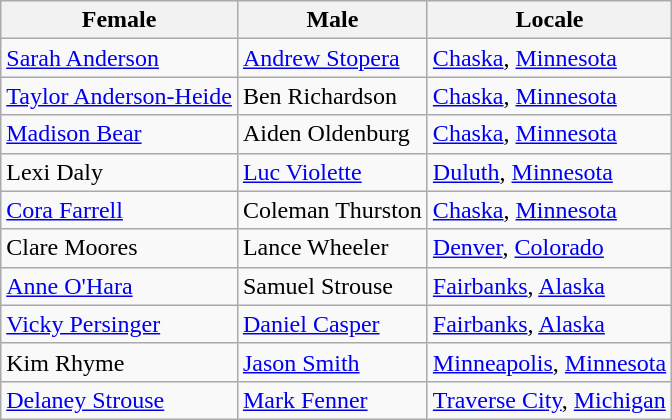<table class="wikitable">
<tr>
<th scope="col">Female</th>
<th scope="col">Male</th>
<th scope="col">Locale</th>
</tr>
<tr>
<td><a href='#'>Sarah Anderson</a></td>
<td><a href='#'>Andrew Stopera</a></td>
<td> <a href='#'>Chaska</a>, <a href='#'>Minnesota</a></td>
</tr>
<tr>
<td><a href='#'>Taylor Anderson-Heide</a></td>
<td>Ben Richardson</td>
<td> <a href='#'>Chaska</a>, <a href='#'>Minnesota</a></td>
</tr>
<tr>
<td><a href='#'>Madison Bear</a></td>
<td>Aiden Oldenburg</td>
<td> <a href='#'>Chaska</a>, <a href='#'>Minnesota</a></td>
</tr>
<tr>
<td>Lexi Daly</td>
<td><a href='#'>Luc Violette</a></td>
<td> <a href='#'>Duluth</a>, <a href='#'>Minnesota</a></td>
</tr>
<tr>
<td><a href='#'>Cora Farrell</a></td>
<td>Coleman Thurston</td>
<td> <a href='#'>Chaska</a>, <a href='#'>Minnesota</a></td>
</tr>
<tr>
<td>Clare Moores</td>
<td>Lance Wheeler</td>
<td> <a href='#'>Denver</a>, <a href='#'>Colorado</a></td>
</tr>
<tr>
<td><a href='#'>Anne O'Hara</a></td>
<td>Samuel Strouse</td>
<td> <a href='#'>Fairbanks</a>, <a href='#'>Alaska</a></td>
</tr>
<tr>
<td><a href='#'>Vicky Persinger</a></td>
<td><a href='#'>Daniel Casper</a></td>
<td> <a href='#'>Fairbanks</a>, <a href='#'>Alaska</a></td>
</tr>
<tr>
<td>Kim Rhyme</td>
<td><a href='#'>Jason Smith</a></td>
<td> <a href='#'>Minneapolis</a>, <a href='#'>Minnesota</a></td>
</tr>
<tr>
<td><a href='#'>Delaney Strouse</a></td>
<td><a href='#'>Mark Fenner</a></td>
<td> <a href='#'>Traverse City</a>, <a href='#'>Michigan</a></td>
</tr>
</table>
